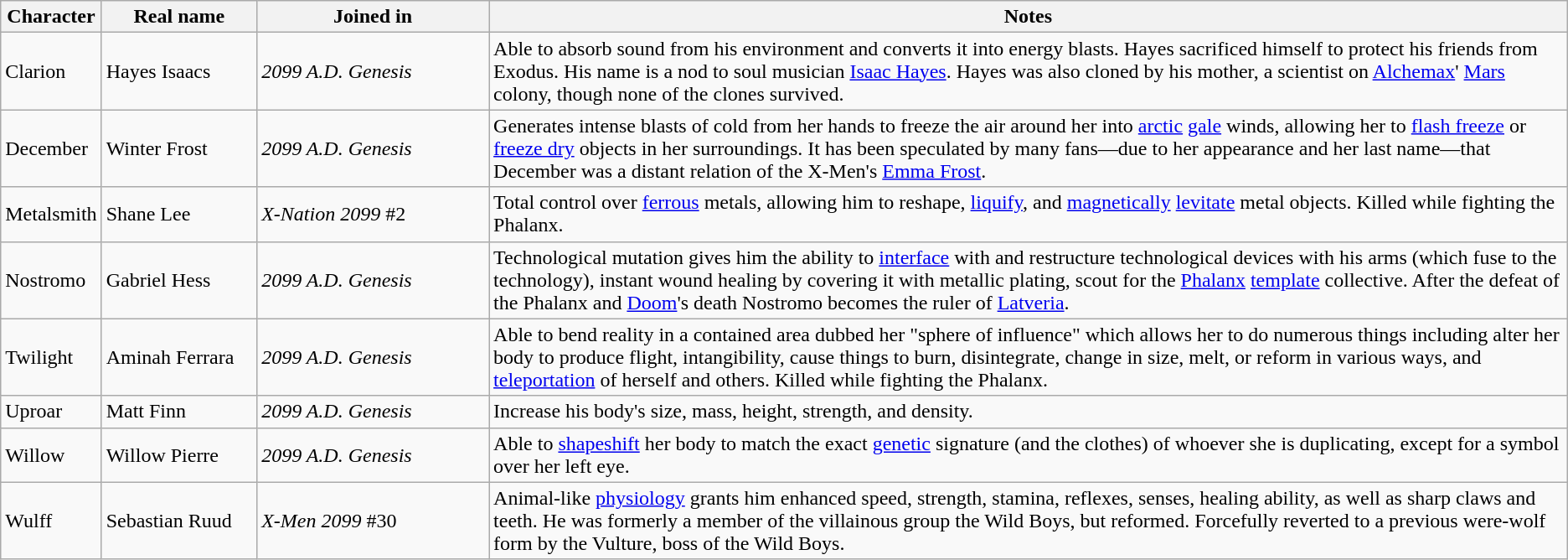<table class="wikitable">
<tr>
<th width=5%>Character</th>
<th width=10%>Real name</th>
<th width=15%>Joined in</th>
<th width=70%>Notes</th>
</tr>
<tr>
<td>Clarion</td>
<td>Hayes Isaacs</td>
<td><em>2099 A.D. Genesis</em></td>
<td>Able to absorb sound from his environment and converts it into energy blasts. Hayes sacrificed himself to protect his friends from Exodus. His name is a nod to soul musician <a href='#'>Isaac Hayes</a>. Hayes was also cloned by his mother, a scientist on <a href='#'>Alchemax</a>' <a href='#'>Mars</a> colony, though none of the clones survived.</td>
</tr>
<tr>
<td>December</td>
<td>Winter Frost</td>
<td><em>2099 A.D. Genesis</em></td>
<td>Generates intense blasts of cold from her hands to freeze the air around her into <a href='#'>arctic</a> <a href='#'>gale</a> winds, allowing her to <a href='#'>flash freeze</a> or <a href='#'>freeze dry</a> objects in her surroundings. It has been speculated by many fans—due to her appearance and her last name—that December was a distant relation of the X-Men's <a href='#'>Emma Frost</a>.</td>
</tr>
<tr>
<td>Metalsmith</td>
<td>Shane Lee</td>
<td><em>X-Nation 2099</em> #2</td>
<td>Total control over <a href='#'>ferrous</a> metals, allowing him to reshape, <a href='#'>liquify</a>, and <a href='#'>magnetically</a> <a href='#'>levitate</a> metal objects. Killed while fighting the Phalanx.</td>
</tr>
<tr>
<td>Nostromo</td>
<td>Gabriel Hess</td>
<td><em>2099 A.D. Genesis</em></td>
<td>Technological mutation gives him the ability to <a href='#'>interface</a> with and restructure technological devices with his arms (which fuse to the technology), instant wound healing by covering it with metallic plating, scout for the <a href='#'>Phalanx</a> <a href='#'>template</a> collective. After the defeat of the Phalanx and <a href='#'>Doom</a>'s death Nostromo becomes the ruler of <a href='#'>Latveria</a>.</td>
</tr>
<tr>
<td>Twilight</td>
<td>Aminah Ferrara</td>
<td><em>2099 A.D. Genesis</em></td>
<td>Able to bend reality in a contained area dubbed her "sphere of influence" which allows her to do numerous things including alter her body to produce flight, intangibility, cause things to burn, disintegrate, change in size, melt, or reform in various ways, and <a href='#'>teleportation</a> of herself and others. Killed while fighting the Phalanx.</td>
</tr>
<tr>
<td>Uproar</td>
<td>Matt Finn</td>
<td><em>2099 A.D. Genesis</em></td>
<td>Increase his body's size, mass, height, strength, and density.</td>
</tr>
<tr>
<td>Willow</td>
<td>Willow Pierre</td>
<td><em>2099 A.D. Genesis</em></td>
<td>Able to <a href='#'>shapeshift</a> her body to match the exact <a href='#'>genetic</a> signature (and the clothes) of whoever she is duplicating, except for a symbol over her left eye.</td>
</tr>
<tr>
<td>Wulff</td>
<td>Sebastian Ruud</td>
<td><em>X-Men 2099</em> #30</td>
<td>Animal-like <a href='#'>physiology</a> grants him enhanced speed, strength, stamina, reflexes, senses, healing ability, as well as sharp claws and teeth. He was formerly a member of the villainous group the Wild Boys, but reformed. Forcefully reverted to a previous were-wolf form by the Vulture, boss of the Wild Boys.</td>
</tr>
</table>
